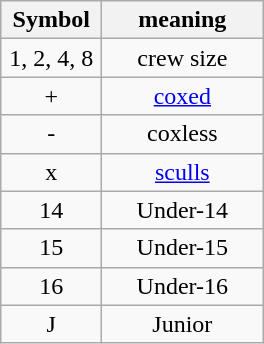<table class="wikitable" style="text-align:center">
<tr>
<th width=60>Symbol</th>
<th width=100>meaning</th>
</tr>
<tr>
<td>1, 2, 4, 8</td>
<td>crew size</td>
</tr>
<tr>
<td>+</td>
<td><a href='#'>coxed</a></td>
</tr>
<tr>
<td>-</td>
<td>coxless</td>
</tr>
<tr>
<td>x</td>
<td><a href='#'>sculls</a></td>
</tr>
<tr>
<td>14</td>
<td>Under-14</td>
</tr>
<tr>
<td>15</td>
<td>Under-15</td>
</tr>
<tr>
<td>16</td>
<td>Under-16</td>
</tr>
<tr>
<td>J</td>
<td>Junior</td>
</tr>
</table>
